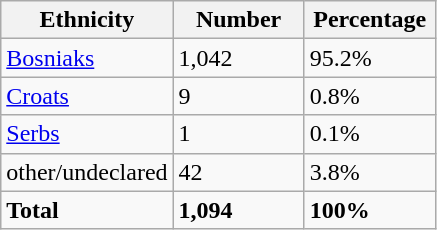<table class="wikitable">
<tr>
<th width="100px">Ethnicity</th>
<th width="80px">Number</th>
<th width="80px">Percentage</th>
</tr>
<tr>
<td><a href='#'>Bosniaks</a></td>
<td>1,042</td>
<td>95.2%</td>
</tr>
<tr>
<td><a href='#'>Croats</a></td>
<td>9</td>
<td>0.8%</td>
</tr>
<tr>
<td><a href='#'>Serbs</a></td>
<td>1</td>
<td>0.1%</td>
</tr>
<tr>
<td>other/undeclared</td>
<td>42</td>
<td>3.8%</td>
</tr>
<tr>
<td><strong>Total</strong></td>
<td><strong>1,094</strong></td>
<td><strong>100%</strong></td>
</tr>
</table>
